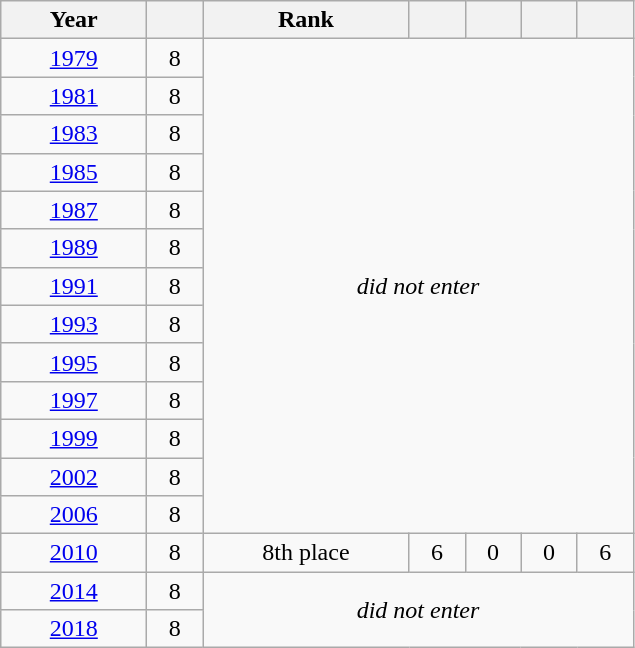<table class="wikitable" style="text-align: center;">
<tr>
<th width=90>Year</th>
<th width=30></th>
<th width=130>Rank</th>
<th width=30></th>
<th width=30></th>
<th width=30></th>
<th width=30></th>
</tr>
<tr>
<td> <a href='#'>1979</a></td>
<td>8</td>
<td rowspan=13 colspan=5><em>did not enter</em></td>
</tr>
<tr>
<td> <a href='#'>1981</a></td>
<td>8</td>
</tr>
<tr>
<td> <a href='#'>1983</a></td>
<td>8</td>
</tr>
<tr>
<td> <a href='#'>1985</a></td>
<td>8</td>
</tr>
<tr>
<td> <a href='#'>1987</a></td>
<td>8</td>
</tr>
<tr>
<td> <a href='#'>1989</a></td>
<td>8</td>
</tr>
<tr>
<td> <a href='#'>1991</a></td>
<td>8</td>
</tr>
<tr>
<td> <a href='#'>1993</a></td>
<td>8</td>
</tr>
<tr>
<td> <a href='#'>1995</a></td>
<td>8</td>
</tr>
<tr>
<td> <a href='#'>1997</a></td>
<td>8</td>
</tr>
<tr>
<td> <a href='#'>1999</a></td>
<td>8</td>
</tr>
<tr>
<td> <a href='#'>2002</a></td>
<td>8</td>
</tr>
<tr>
<td> <a href='#'>2006</a></td>
<td>8</td>
</tr>
<tr>
<td> <a href='#'>2010</a></td>
<td>8</td>
<td>8th place</td>
<td>6</td>
<td>0</td>
<td>0</td>
<td>6</td>
</tr>
<tr>
<td> <a href='#'>2014</a></td>
<td>8</td>
<td rowspan=2 colspan=5><em>did not enter</em></td>
</tr>
<tr>
<td> <a href='#'>2018</a></td>
<td>8</td>
</tr>
</table>
